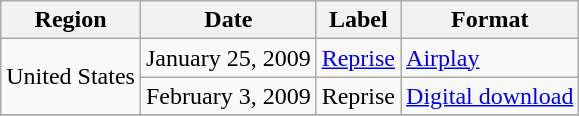<table class=wikitable>
<tr>
<th>Region</th>
<th>Date</th>
<th>Label</th>
<th>Format</th>
</tr>
<tr>
<td rowspan=2>United States</td>
<td>January 25, 2009</td>
<td><a href='#'>Reprise</a></td>
<td><a href='#'>Airplay</a></td>
</tr>
<tr>
<td>February 3, 2009</td>
<td>Reprise</td>
<td><a href='#'>Digital download</a></td>
</tr>
<tr>
</tr>
</table>
